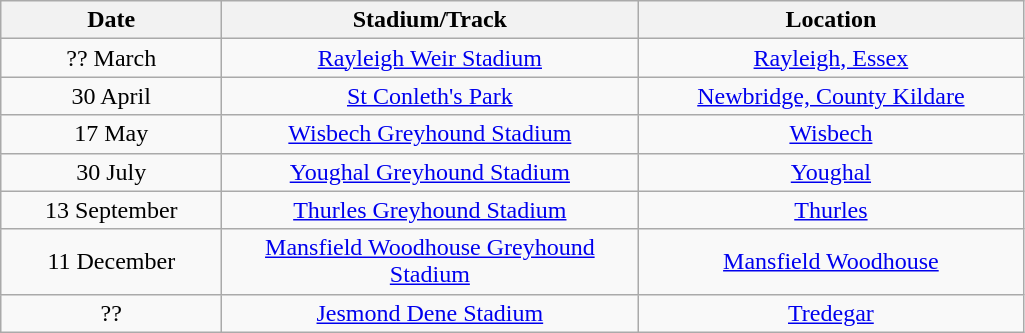<table class="wikitable" style="text-align:center">
<tr>
<th width=140>Date</th>
<th width=270>Stadium/Track</th>
<th width=250>Location</th>
</tr>
<tr>
<td>?? March</td>
<td><a href='#'>Rayleigh Weir Stadium</a></td>
<td><a href='#'>Rayleigh, Essex</a></td>
</tr>
<tr>
<td>30 April</td>
<td><a href='#'>St Conleth's Park</a></td>
<td><a href='#'>Newbridge, County Kildare</a></td>
</tr>
<tr>
<td>17 May</td>
<td><a href='#'>Wisbech Greyhound Stadium</a></td>
<td><a href='#'>Wisbech</a></td>
</tr>
<tr>
<td>30 July</td>
<td><a href='#'>Youghal Greyhound Stadium</a></td>
<td><a href='#'>Youghal</a></td>
</tr>
<tr>
<td>13 September</td>
<td><a href='#'>Thurles Greyhound Stadium</a></td>
<td><a href='#'>Thurles</a></td>
</tr>
<tr>
<td>11 December</td>
<td><a href='#'>Mansfield Woodhouse Greyhound Stadium</a></td>
<td><a href='#'>Mansfield Woodhouse</a></td>
</tr>
<tr>
<td>??</td>
<td><a href='#'>Jesmond Dene Stadium</a></td>
<td><a href='#'>Tredegar</a></td>
</tr>
</table>
